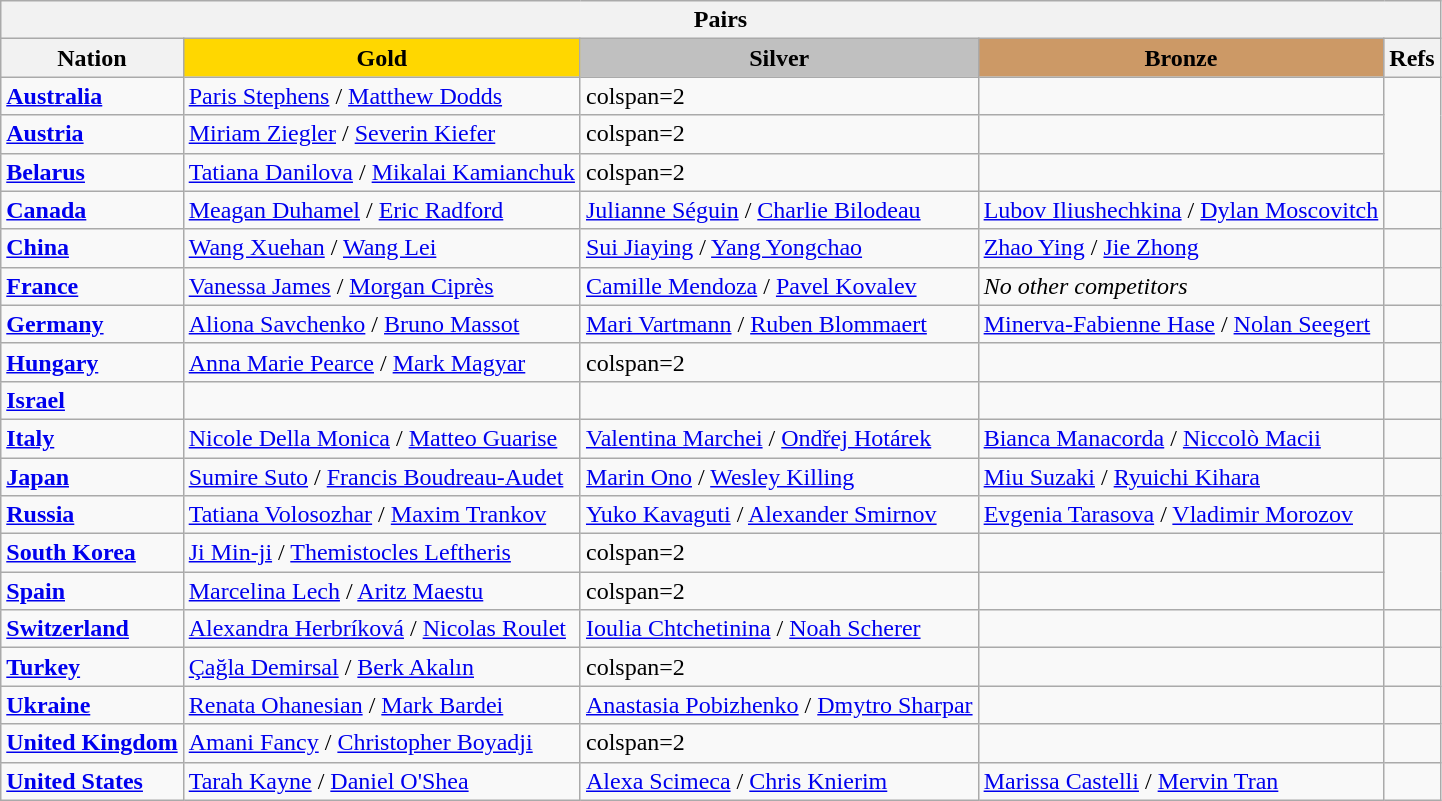<table class="wikitable">
<tr>
<th colspan=5>Pairs</th>
</tr>
<tr>
<th>Nation</th>
<td style="text-align:center; background:gold;"><strong>Gold</strong></td>
<td style="text-align:center; background:silver;"><strong>Silver</strong></td>
<td style="text-align:center; background:#c96;"><strong>Bronze</strong></td>
<th>Refs</th>
</tr>
<tr>
<td><strong><a href='#'>Australia</a></strong></td>
<td><a href='#'>Paris Stephens</a> / <a href='#'>Matthew Dodds</a></td>
<td>colspan=2 </td>
<td></td>
</tr>
<tr>
<td><strong><a href='#'>Austria</a></strong></td>
<td><a href='#'>Miriam Ziegler</a> / <a href='#'>Severin Kiefer</a></td>
<td>colspan=2 </td>
<td></td>
</tr>
<tr>
<td><strong><a href='#'>Belarus</a></strong></td>
<td><a href='#'>Tatiana Danilova</a> / <a href='#'>Mikalai Kamianchuk</a></td>
<td>colspan=2 </td>
<td></td>
</tr>
<tr>
<td><strong><a href='#'>Canada</a></strong></td>
<td><a href='#'>Meagan Duhamel</a> / <a href='#'>Eric Radford</a></td>
<td><a href='#'>Julianne Séguin</a> / <a href='#'>Charlie Bilodeau</a></td>
<td><a href='#'>Lubov Iliushechkina</a> / <a href='#'>Dylan Moscovitch</a></td>
<td></td>
</tr>
<tr>
<td><strong><a href='#'>China</a></strong></td>
<td><a href='#'>Wang Xuehan</a> / <a href='#'>Wang Lei</a></td>
<td><a href='#'>Sui Jiaying</a> / <a href='#'>Yang Yongchao</a></td>
<td><a href='#'>Zhao Ying</a> / <a href='#'>Jie Zhong</a></td>
<td></td>
</tr>
<tr>
<td><strong><a href='#'>France</a></strong></td>
<td><a href='#'>Vanessa James</a> / <a href='#'>Morgan Ciprès</a></td>
<td><a href='#'>Camille Mendoza</a> / <a href='#'>Pavel Kovalev</a></td>
<td><em>No other competitors</em></td>
<td></td>
</tr>
<tr>
<td><strong><a href='#'>Germany</a></strong></td>
<td><a href='#'>Aliona Savchenko</a> / <a href='#'>Bruno Massot</a></td>
<td><a href='#'>Mari Vartmann</a> / <a href='#'>Ruben Blommaert</a></td>
<td><a href='#'>Minerva-Fabienne Hase</a> / <a href='#'>Nolan Seegert</a></td>
<td></td>
</tr>
<tr>
<td><strong><a href='#'>Hungary</a></strong></td>
<td><a href='#'>Anna Marie Pearce</a> / <a href='#'>Mark Magyar</a></td>
<td>colspan=2 </td>
<td></td>
</tr>
<tr>
<td><strong><a href='#'>Israel</a></strong></td>
<td></td>
<td></td>
<td></td>
<td></td>
</tr>
<tr>
<td><strong><a href='#'>Italy</a></strong></td>
<td><a href='#'>Nicole Della Monica</a> / <a href='#'>Matteo Guarise</a></td>
<td><a href='#'>Valentina Marchei</a> / <a href='#'>Ondřej Hotárek</a></td>
<td><a href='#'>Bianca Manacorda</a> / <a href='#'>Niccolò Macii</a></td>
<td></td>
</tr>
<tr>
<td><strong><a href='#'>Japan</a></strong></td>
<td><a href='#'>Sumire Suto</a> / <a href='#'>Francis Boudreau-Audet</a></td>
<td><a href='#'>Marin Ono</a> / <a href='#'>Wesley Killing</a></td>
<td><a href='#'>Miu Suzaki</a> / <a href='#'>Ryuichi Kihara</a></td>
<td></td>
</tr>
<tr>
<td><strong><a href='#'>Russia</a></strong></td>
<td><a href='#'>Tatiana Volosozhar</a> / <a href='#'>Maxim Trankov</a></td>
<td><a href='#'>Yuko Kavaguti</a> / <a href='#'>Alexander Smirnov</a></td>
<td><a href='#'>Evgenia Tarasova</a> / <a href='#'>Vladimir Morozov</a></td>
<td></td>
</tr>
<tr>
<td><strong><a href='#'>South Korea</a></strong></td>
<td><a href='#'>Ji Min-ji</a> / <a href='#'>Themistocles Leftheris</a></td>
<td>colspan=2 </td>
<td></td>
</tr>
<tr>
<td><strong><a href='#'>Spain</a></strong></td>
<td><a href='#'>Marcelina Lech</a> / <a href='#'>Aritz Maestu</a></td>
<td>colspan=2 </td>
<td></td>
</tr>
<tr>
<td><strong><a href='#'>Switzerland</a></strong></td>
<td><a href='#'>Alexandra Herbríková</a> / <a href='#'>Nicolas Roulet</a></td>
<td><a href='#'>Ioulia Chtchetinina</a> / <a href='#'>Noah Scherer</a></td>
<td></td>
<td></td>
</tr>
<tr>
<td><strong><a href='#'>Turkey</a></strong></td>
<td><a href='#'>Çağla Demirsal</a> / <a href='#'>Berk Akalın</a></td>
<td>colspan=2 </td>
<td></td>
</tr>
<tr>
<td><strong><a href='#'>Ukraine</a></strong></td>
<td><a href='#'>Renata Ohanesian</a> / <a href='#'>Mark Bardei</a></td>
<td><a href='#'>Anastasia Pobizhenko</a> / <a href='#'>Dmytro Sharpar</a></td>
<td></td>
<td></td>
</tr>
<tr>
<td><strong><a href='#'>United Kingdom</a></strong></td>
<td><a href='#'>Amani Fancy</a> / <a href='#'>Christopher Boyadji</a></td>
<td>colspan=2 </td>
<td></td>
</tr>
<tr>
<td><strong><a href='#'>United States</a></strong></td>
<td><a href='#'>Tarah Kayne</a> / <a href='#'>Daniel O'Shea</a></td>
<td><a href='#'>Alexa Scimeca</a> / <a href='#'>Chris Knierim</a></td>
<td><a href='#'>Marissa Castelli</a> / <a href='#'>Mervin Tran</a></td>
<td></td>
</tr>
</table>
